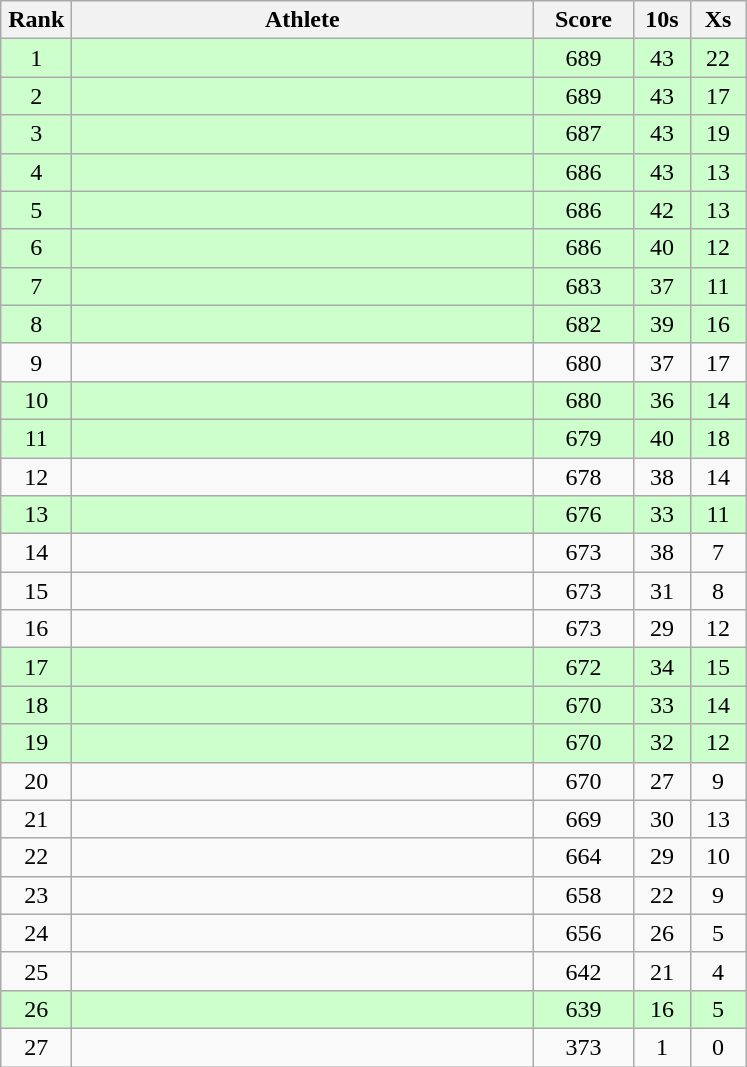<table class=wikitable style="text-align:center">
<tr>
<th width=40>Rank</th>
<th width=300>Athlete</th>
<th width=60>Score</th>
<th width=30>10s</th>
<th width=30>Xs</th>
</tr>
<tr bgcolor=ccffcc>
<td>1</td>
<td align=left></td>
<td>689</td>
<td>43</td>
<td>22</td>
</tr>
<tr bgcolor=ccffcc>
<td>2</td>
<td align=left></td>
<td>689</td>
<td>43</td>
<td>17</td>
</tr>
<tr bgcolor=ccffcc>
<td>3</td>
<td align=left></td>
<td>687</td>
<td>43</td>
<td>19</td>
</tr>
<tr bgcolor=ccffcc>
<td>4</td>
<td align=left></td>
<td>686</td>
<td>43</td>
<td>13</td>
</tr>
<tr bgcolor=ccffcc>
<td>5</td>
<td align=left></td>
<td>686</td>
<td>42</td>
<td>13</td>
</tr>
<tr bgcolor=ccffcc>
<td>6</td>
<td align=left></td>
<td>686</td>
<td>40</td>
<td>12</td>
</tr>
<tr bgcolor=ccffcc>
<td>7</td>
<td align=left></td>
<td>683</td>
<td>37</td>
<td>11</td>
</tr>
<tr bgcolor=ccffcc>
<td>8</td>
<td align=left></td>
<td>682</td>
<td>39</td>
<td>16</td>
</tr>
<tr>
<td>9</td>
<td align=left></td>
<td>680</td>
<td>37</td>
<td>17</td>
</tr>
<tr bgcolor=ccffcc>
<td>10</td>
<td align=left></td>
<td>680</td>
<td>36</td>
<td>14</td>
</tr>
<tr bgcolor=ccffcc>
<td>11</td>
<td align=left></td>
<td>679</td>
<td>40</td>
<td>18</td>
</tr>
<tr>
<td>12</td>
<td align=left></td>
<td>678</td>
<td>38</td>
<td>14</td>
</tr>
<tr bgcolor=ccffcc>
<td>13</td>
<td align=left></td>
<td>676</td>
<td>33</td>
<td>11</td>
</tr>
<tr>
<td>14</td>
<td align=left></td>
<td>673</td>
<td>38</td>
<td>7</td>
</tr>
<tr>
<td>15</td>
<td align=left></td>
<td>673</td>
<td>31</td>
<td>8</td>
</tr>
<tr>
<td>16</td>
<td align=left></td>
<td>673</td>
<td>29</td>
<td>12</td>
</tr>
<tr bgcolor=ccffcc>
<td>17</td>
<td align=left></td>
<td>672</td>
<td>34</td>
<td>15</td>
</tr>
<tr bgcolor=ccffcc>
<td>18</td>
<td align=left></td>
<td>670</td>
<td>33</td>
<td>14</td>
</tr>
<tr bgcolor=ccffcc>
<td>19</td>
<td align=left></td>
<td>670</td>
<td>32</td>
<td>12</td>
</tr>
<tr>
<td>20</td>
<td align=left></td>
<td>670</td>
<td>27</td>
<td>9</td>
</tr>
<tr>
<td>21</td>
<td align=left></td>
<td>669</td>
<td>30</td>
<td>13</td>
</tr>
<tr>
<td>22</td>
<td align=left></td>
<td>664</td>
<td>29</td>
<td>10</td>
</tr>
<tr>
<td>23</td>
<td align=left></td>
<td>658</td>
<td>22</td>
<td>9</td>
</tr>
<tr>
<td>24</td>
<td align=left></td>
<td>656</td>
<td>26</td>
<td>5</td>
</tr>
<tr>
<td>25</td>
<td align=left></td>
<td>642</td>
<td>21</td>
<td>4</td>
</tr>
<tr bgcolor=ccffcc>
<td>26</td>
<td align=left></td>
<td>639</td>
<td>16</td>
<td>5</td>
</tr>
<tr>
<td>27</td>
<td align=left></td>
<td>373</td>
<td>1</td>
<td>0</td>
</tr>
</table>
